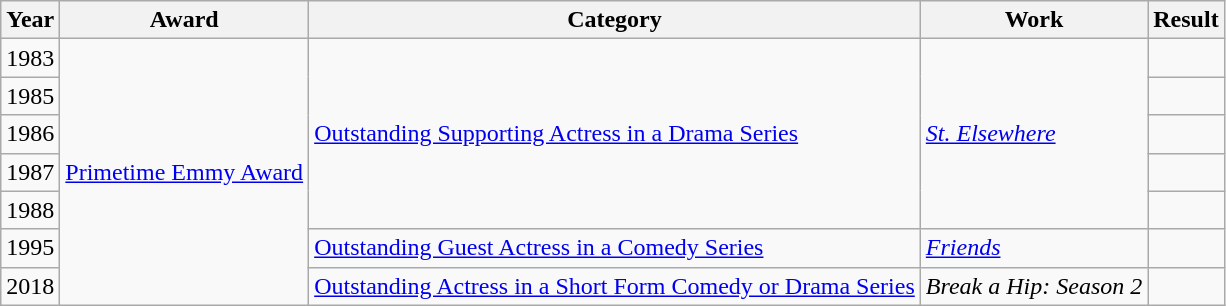<table class="wikitable">
<tr>
<th>Year</th>
<th>Award</th>
<th>Category</th>
<th>Work</th>
<th>Result</th>
</tr>
<tr>
<td>1983</td>
<td rowspan="7"><a href='#'>Primetime Emmy Award</a></td>
<td rowspan="5"><a href='#'>Outstanding Supporting Actress in a Drama Series</a></td>
<td rowspan="5"><em><a href='#'>St. Elsewhere</a></em></td>
<td></td>
</tr>
<tr>
<td>1985</td>
<td></td>
</tr>
<tr>
<td>1986</td>
<td></td>
</tr>
<tr>
<td>1987</td>
<td></td>
</tr>
<tr>
<td>1988</td>
<td></td>
</tr>
<tr>
<td>1995</td>
<td><a href='#'>Outstanding Guest Actress in a Comedy Series</a></td>
<td><em><a href='#'>Friends</a></em></td>
<td></td>
</tr>
<tr>
<td>2018</td>
<td><a href='#'>Outstanding Actress in a Short Form Comedy or Drama Series</a></td>
<td><em>Break a Hip: Season 2</em></td>
<td></td>
</tr>
</table>
